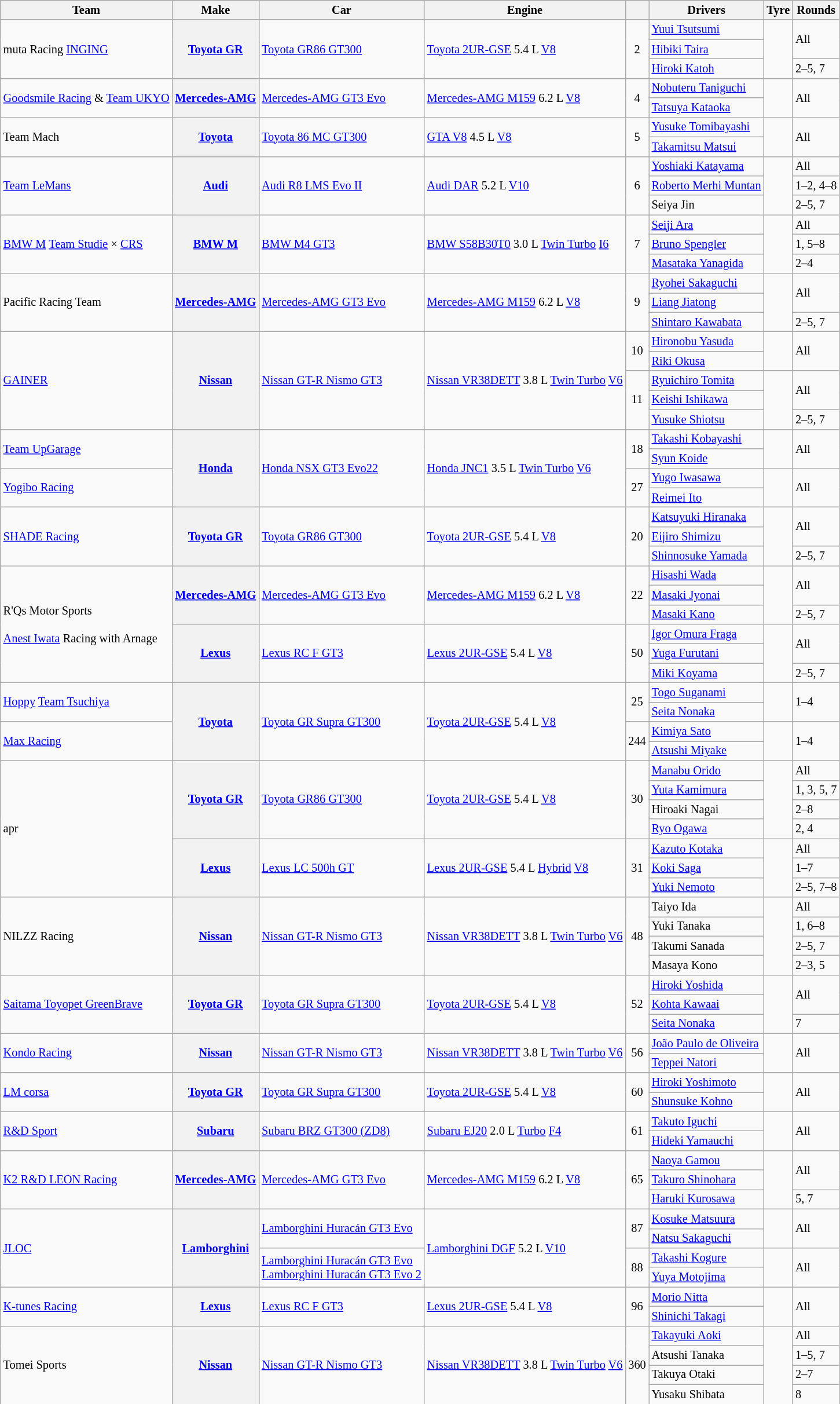<table class="wikitable" style="font-size: 85%">
<tr>
<th>Team</th>
<th>Make</th>
<th>Car</th>
<th>Engine</th>
<th></th>
<th>Drivers</th>
<th>Tyre</th>
<th>Rounds</th>
</tr>
<tr>
<td rowspan="3">muta Racing <a href='#'>INGING</a></td>
<th rowspan="3"><a href='#'>Toyota GR</a></th>
<td rowspan="3"><a href='#'>Toyota GR86 GT300</a></td>
<td rowspan="3"><a href='#'>Toyota 2UR-GSE</a> 5.4 L <a href='#'>V8</a></td>
<td rowspan="3" align="center">2</td>
<td> <a href='#'>Yuui Tsutsumi</a></td>
<td rowspan="3" align="center"></td>
<td rowspan="2">All</td>
</tr>
<tr>
<td> <a href='#'>Hibiki Taira</a></td>
</tr>
<tr>
<td> <a href='#'>Hiroki Katoh</a></td>
<td>2–5, 7</td>
</tr>
<tr>
<td rowspan=2><a href='#'>Goodsmile Racing</a> & <a href='#'>Team UKYO</a></td>
<th rowspan=2><a href='#'>Mercedes-AMG</a></th>
<td rowspan=2><a href='#'>Mercedes-AMG GT3 Evo</a></td>
<td rowspan=2><a href='#'>Mercedes-AMG M159</a> 6.2 L <a href='#'>V8</a></td>
<td rowspan="2" align=center>4</td>
<td> <a href='#'>Nobuteru Taniguchi</a></td>
<td rowspan="2" align="center"></td>
<td rowspan="2">All</td>
</tr>
<tr>
<td> <a href='#'>Tatsuya Kataoka</a></td>
</tr>
<tr>
<td rowspan="2">Team Mach</td>
<th rowspan="2"><a href='#'>Toyota</a></th>
<td rowspan="2"><a href='#'>Toyota 86 MC GT300</a></td>
<td rowspan="2"><a href='#'>GTA V8</a> 4.5 L <a href='#'>V8</a></td>
<td rowspan="2" align=center>5</td>
<td> <a href='#'>Yusuke Tomibayashi</a></td>
<td rowspan="2" align="center"></td>
<td rowspan="2">All</td>
</tr>
<tr>
<td> <a href='#'>Takamitsu Matsui</a></td>
</tr>
<tr>
<td rowspan="3"><a href='#'>Team LeMans</a></td>
<th rowspan="3"><a href='#'>Audi</a></th>
<td rowspan="3"><a href='#'>Audi R8 LMS Evo II</a></td>
<td rowspan="3"><a href='#'>Audi DAR</a> 5.2 L <a href='#'>V10</a></td>
<td rowspan="3" align=center>6</td>
<td> <a href='#'>Yoshiaki Katayama</a></td>
<td rowspan="3" align="center"></td>
<td>All</td>
</tr>
<tr>
<td> <a href='#'>Roberto Merhi Muntan</a></td>
<td>1–2, 4–8</td>
</tr>
<tr>
<td> Seiya Jin</td>
<td>2–5, 7</td>
</tr>
<tr>
<td rowspan="3"><a href='#'>BMW M</a> <a href='#'>Team Studie</a> × <a href='#'>CRS</a></td>
<th rowspan="3"><a href='#'>BMW M</a></th>
<td rowspan="3"><a href='#'>BMW M4 GT3</a></td>
<td rowspan="3"><a href='#'>BMW S58B30T0</a> 3.0 L <a href='#'>Twin Turbo</a> <a href='#'>I6</a></td>
<td rowspan="3" align="center">7</td>
<td> <a href='#'>Seiji Ara</a></td>
<td rowspan="3" align="center"></td>
<td>All</td>
</tr>
<tr>
<td> <a href='#'>Bruno Spengler</a></td>
<td>1, 5–8</td>
</tr>
<tr>
<td> <a href='#'>Masataka Yanagida</a></td>
<td>2–4</td>
</tr>
<tr>
<td rowspan="3">Pacific Racing Team</td>
<th rowspan="3"><a href='#'>Mercedes-AMG</a></th>
<td rowspan="3"><a href='#'>Mercedes-AMG GT3 Evo</a></td>
<td rowspan="3"><a href='#'>Mercedes-AMG M159</a> 6.2 L <a href='#'>V8</a></td>
<td rowspan="3" align="center">9</td>
<td> <a href='#'>Ryohei Sakaguchi</a></td>
<td rowspan="3" align="center"></td>
<td rowspan="2">All</td>
</tr>
<tr>
<td> <a href='#'>Liang Jiatong</a></td>
</tr>
<tr>
<td> <a href='#'>Shintaro Kawabata</a></td>
<td>2–5, 7</td>
</tr>
<tr>
<td rowspan="5"><a href='#'>GAINER</a></td>
<th rowspan="5"><a href='#'>Nissan</a></th>
<td rowspan="5"><a href='#'>Nissan GT-R Nismo GT3</a></td>
<td rowspan="5"><a href='#'>Nissan VR38DETT</a> 3.8 L <a href='#'>Twin Turbo</a> <a href='#'>V6</a></td>
<td rowspan="2" align="center">10</td>
<td> <a href='#'>Hironobu Yasuda</a></td>
<td rowspan="2" align="center"></td>
<td rowspan="2">All</td>
</tr>
<tr>
<td> <a href='#'>Riki Okusa</a></td>
</tr>
<tr>
<td rowspan="3" align=center>11</td>
<td> <a href='#'>Ryuichiro Tomita</a></td>
<td rowspan="3" align=center></td>
<td rowspan="2">All</td>
</tr>
<tr>
<td> <a href='#'>Keishi Ishikawa</a></td>
</tr>
<tr>
<td> <a href='#'>Yusuke Shiotsu</a></td>
<td>2–5, 7</td>
</tr>
<tr>
<td rowspan="2"><a href='#'>Team UpGarage</a></td>
<th rowspan="4"><a href='#'>Honda</a></th>
<td rowspan="4"><a href='#'>Honda NSX GT3 Evo22</a></td>
<td rowspan="4"><a href='#'>Honda JNC1</a> 3.5 L <a href='#'>Twin Turbo</a> <a href='#'>V6</a></td>
<td rowspan="2" align=center>18</td>
<td> <a href='#'>Takashi Kobayashi</a></td>
<td rowspan="2" align="center"></td>
<td rowspan="2">All</td>
</tr>
<tr>
<td> <a href='#'>Syun Koide</a></td>
</tr>
<tr>
<td rowspan="2"><a href='#'>Yogibo Racing</a></td>
<td rowspan="2" align=center>27</td>
<td> <a href='#'>Yugo Iwasawa</a></td>
<td rowspan="2" align="center"></td>
<td rowspan="2">All</td>
</tr>
<tr>
<td> <a href='#'>Reimei Ito</a></td>
</tr>
<tr>
<td rowspan=3><a href='#'>SHADE Racing</a></td>
<th rowspan=3><a href='#'>Toyota GR</a></th>
<td rowspan=3><a href='#'>Toyota GR86 GT300</a></td>
<td rowspan=3><a href='#'>Toyota 2UR-GSE</a> 5.4 L <a href='#'>V8</a></td>
<td align="center" rowspan=3>20</td>
<td> <a href='#'>Katsuyuki Hiranaka</a></td>
<td rowspan="3" align="center"></td>
<td rowspan="2">All</td>
</tr>
<tr>
<td> <a href='#'>Eijiro Shimizu</a></td>
</tr>
<tr>
<td> <a href='#'>Shinnosuke Yamada</a></td>
<td>2–5, 7</td>
</tr>
<tr>
<td rowspan="6">R'Qs Motor Sports<br><br><a href='#'>Anest Iwata</a> Racing with Arnage</td>
<th rowspan="3"><a href='#'>Mercedes-AMG</a></th>
<td rowspan="3"><a href='#'>Mercedes-AMG GT3 Evo</a></td>
<td rowspan="3"><a href='#'>Mercedes-AMG M159</a> 6.2 L <a href='#'>V8</a></td>
<td rowspan="3" align="center">22</td>
<td> <a href='#'>Hisashi Wada</a></td>
<td rowspan="3" align="center"></td>
<td rowspan="2">All</td>
</tr>
<tr>
<td> <a href='#'>Masaki Jyonai</a></td>
</tr>
<tr>
<td> <a href='#'>Masaki Kano</a></td>
<td>2–5, 7</td>
</tr>
<tr>
<th rowspan=3><a href='#'>Lexus</a></th>
<td rowspan=3><a href='#'>Lexus RC F GT3</a></td>
<td rowspan=3><a href='#'>Lexus 2UR-GSE</a> 5.4 L <a href='#'>V8</a></td>
<td align="center" rowspan="3">50</td>
<td> <a href='#'>Igor Omura Fraga</a></td>
<td rowspan="3" align=center></td>
<td rowspan="2">All</td>
</tr>
<tr>
<td> <a href='#'>Yuga Furutani</a></td>
</tr>
<tr>
<td> <a href='#'>Miki Koyama</a></td>
<td>2–5, 7</td>
</tr>
<tr>
<td rowspan=2><a href='#'>Hoppy</a> <a href='#'>Team Tsuchiya</a></td>
<th rowspan="4"><a href='#'>Toyota</a></th>
<td rowspan="4"><a href='#'>Toyota GR Supra GT300</a></td>
<td rowspan="4"><a href='#'>Toyota 2UR-GSE</a> 5.4 L <a href='#'>V8</a></td>
<td align="center" rowspan=2>25</td>
<td> <a href='#'>Togo Suganami</a></td>
<td rowspan="2" align="center"></td>
<td rowspan="2">1–4</td>
</tr>
<tr>
<td> <a href='#'>Seita Nonaka</a></td>
</tr>
<tr>
<td rowspan="2"><a href='#'>Max Racing</a></td>
<td align="center" rowspan="2">244</td>
<td> <a href='#'>Kimiya Sato</a></td>
<td rowspan="2" align="center"></td>
<td rowspan="2">1–4</td>
</tr>
<tr>
<td> <a href='#'>Atsushi Miyake</a></td>
</tr>
<tr>
<td rowspan="7">apr</td>
<th rowspan="4"><a href='#'>Toyota GR</a></th>
<td rowspan="4"><a href='#'>Toyota GR86 GT300</a></td>
<td rowspan="4"><a href='#'>Toyota 2UR-GSE</a> 5.4 L <a href='#'>V8</a></td>
<td rowspan="4" align="center">30</td>
<td> <a href='#'>Manabu Orido</a></td>
<td rowspan="4" align="center"></td>
<td>All</td>
</tr>
<tr>
<td> <a href='#'>Yuta Kamimura</a></td>
<td>1, 3, 5, 7</td>
</tr>
<tr>
<td> Hiroaki Nagai</td>
<td>2–8</td>
</tr>
<tr>
<td> <a href='#'>Ryo Ogawa</a></td>
<td>2, 4</td>
</tr>
<tr>
<th rowspan="3"><a href='#'>Lexus</a></th>
<td rowspan="3"><a href='#'>Lexus LC 500h GT</a></td>
<td rowspan="3"><a href='#'>Lexus 2UR-GSE</a> 5.4 L <a href='#'>Hybrid</a> <a href='#'>V8</a></td>
<td rowspan="3" align=center>31</td>
<td> <a href='#'>Kazuto Kotaka</a></td>
<td rowspan="3" align="center"></td>
<td>All</td>
</tr>
<tr>
<td> <a href='#'>Koki Saga</a></td>
<td>1–7</td>
</tr>
<tr>
<td> <a href='#'>Yuki Nemoto</a></td>
<td>2–5, 7–8</td>
</tr>
<tr>
<td rowspan="4">NILZZ Racing</td>
<th rowspan="4"><a href='#'>Nissan</a></th>
<td rowspan="4"><a href='#'>Nissan GT-R Nismo GT3</a></td>
<td rowspan="4"><a href='#'>Nissan VR38DETT</a> 3.8 L <a href='#'>Twin Turbo</a> <a href='#'>V6</a></td>
<td rowspan="4" align="center">48</td>
<td> Taiyo Ida</td>
<td rowspan="4" align="center"></td>
<td>All</td>
</tr>
<tr>
<td> Yuki Tanaka</td>
<td>1, 6–8</td>
</tr>
<tr>
<td> Takumi Sanada</td>
<td>2–5, 7</td>
</tr>
<tr>
<td> Masaya Kono</td>
<td>2–3, 5</td>
</tr>
<tr>
<td rowspan="3"><a href='#'>Saitama Toyopet GreenBrave</a></td>
<th rowspan="3"><a href='#'>Toyota GR</a></th>
<td rowspan="3"><a href='#'>Toyota GR Supra GT300</a></td>
<td rowspan="3"><a href='#'>Toyota 2UR-GSE</a> 5.4 L <a href='#'>V8</a></td>
<td rowspan="3" align="center">52</td>
<td> <a href='#'>Hiroki Yoshida</a></td>
<td rowspan="3" align="center"></td>
<td rowspan="2">All</td>
</tr>
<tr>
<td> <a href='#'>Kohta Kawaai</a></td>
</tr>
<tr>
<td> <a href='#'>Seita Nonaka</a></td>
<td>7</td>
</tr>
<tr>
<td rowspan="2"><a href='#'>Kondo Racing</a></td>
<th rowspan="2"><a href='#'>Nissan</a></th>
<td rowspan="2"><a href='#'>Nissan GT-R Nismo GT3</a></td>
<td rowspan="2"><a href='#'>Nissan VR38DETT</a> 3.8 L <a href='#'>Twin Turbo</a> <a href='#'>V6</a></td>
<td rowspan="2" align=center>56</td>
<td> <a href='#'>João Paulo de Oliveira</a></td>
<td rowspan="2" align=center></td>
<td rowspan="2">All</td>
</tr>
<tr>
<td> <a href='#'>Teppei Natori</a></td>
</tr>
<tr>
<td rowspan="2"><a href='#'>LM corsa</a></td>
<th rowspan="2"><a href='#'>Toyota GR</a></th>
<td rowspan="2"><a href='#'>Toyota GR Supra GT300</a></td>
<td rowspan="2"><a href='#'>Toyota 2UR-GSE</a> 5.4 L <a href='#'>V8</a></td>
<td align="center" rowspan=2>60</td>
<td> <a href='#'>Hiroki Yoshimoto</a></td>
<td rowspan="2" align="center"></td>
<td rowspan="2">All</td>
</tr>
<tr>
<td> <a href='#'>Shunsuke Kohno</a></td>
</tr>
<tr>
<td rowspan=2><a href='#'>R&D Sport</a></td>
<th rowspan=2><a href='#'>Subaru</a></th>
<td rowspan=2><a href='#'>Subaru BRZ GT300 (ZD8)</a></td>
<td rowspan="2"><a href='#'>Subaru EJ20</a> 2.0 L <a href='#'>Turbo</a> <a href='#'>F4</a></td>
<td align="center" rowspan="2">61</td>
<td> <a href='#'>Takuto Iguchi</a></td>
<td rowspan=2 align=center></td>
<td rowspan="2">All</td>
</tr>
<tr>
<td> <a href='#'>Hideki Yamauchi</a></td>
</tr>
<tr>
<td rowspan=3><a href='#'>K2 R&D LEON Racing</a></td>
<th rowspan=3><a href='#'>Mercedes-AMG</a></th>
<td rowspan=3><a href='#'>Mercedes-AMG GT3 Evo</a></td>
<td rowspan=3><a href='#'>Mercedes-AMG M159</a> 6.2 L <a href='#'>V8</a></td>
<td align="center" rowspan=3>65</td>
<td> <a href='#'>Naoya Gamou</a></td>
<td rowspan="3" align="center"></td>
<td rowspan="2">All</td>
</tr>
<tr>
<td> <a href='#'>Takuro Shinohara</a></td>
</tr>
<tr>
<td> <a href='#'>Haruki Kurosawa</a></td>
<td>5, 7</td>
</tr>
<tr>
<td rowspan="4"><a href='#'>JLOC</a></td>
<th rowspan="4"><a href='#'>Lamborghini</a></th>
<td rowspan="2"><a href='#'>Lamborghini Huracán GT3 Evo</a></td>
<td rowspan="4"><a href='#'>Lamborghini DGF</a> 5.2 L <a href='#'>V10</a></td>
<td align="center" rowspan="2">87</td>
<td> <a href='#'>Kosuke Matsuura</a></td>
<td align="center" rowspan="2"></td>
<td rowspan="2">All</td>
</tr>
<tr>
<td> <a href='#'>Natsu Sakaguchi</a></td>
</tr>
<tr>
<td rowspan="2"><a href='#'>Lamborghini Huracán GT3 Evo</a> <small></small> <br> <a href='#'>Lamborghini Huracán GT3 Evo 2</a> <small></small></td>
<td align="center" rowspan="2">88</td>
<td> <a href='#'>Takashi Kogure</a></td>
<td align="center" rowspan="2"></td>
<td rowspan="2">All</td>
</tr>
<tr>
<td> <a href='#'>Yuya Motojima</a></td>
</tr>
<tr>
<td rowspan=2><a href='#'>K-tunes Racing</a></td>
<th rowspan=2><a href='#'>Lexus</a></th>
<td rowspan=2><a href='#'>Lexus RC F GT3</a></td>
<td rowspan=2><a href='#'>Lexus 2UR-GSE</a> 5.4 L <a href='#'>V8</a></td>
<td align="center" rowspan="2">96</td>
<td> <a href='#'>Morio Nitta</a></td>
<td rowspan="2" align=center></td>
<td rowspan="2">All</td>
</tr>
<tr>
<td> <a href='#'>Shinichi Takagi</a></td>
</tr>
<tr>
<td rowspan="4">Tomei Sports</td>
<th rowspan="4"><a href='#'>Nissan</a></th>
<td rowspan="4"><a href='#'>Nissan GT-R Nismo GT3</a></td>
<td rowspan="4"><a href='#'>Nissan VR38DETT</a> 3.8 L <a href='#'>Twin Turbo</a> <a href='#'>V6</a></td>
<td rowspan="4" align=center>360</td>
<td> <a href='#'>Takayuki Aoki</a></td>
<td rowspan="4" align=center></td>
<td>All</td>
</tr>
<tr>
<td> Atsushi Tanaka</td>
<td>1–5, 7</td>
</tr>
<tr>
<td> Takuya Otaki</td>
<td>2–7</td>
</tr>
<tr>
<td> Yusaku Shibata</td>
<td>8</td>
</tr>
</table>
